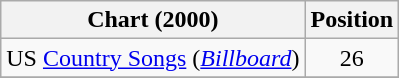<table class="wikitable sortable">
<tr>
<th scope="col">Chart (2000)</th>
<th scope="col">Position</th>
</tr>
<tr>
<td>US <a href='#'>Country Songs</a> (<em><a href='#'>Billboard</a></em>)</td>
<td align="center">26</td>
</tr>
<tr>
</tr>
</table>
